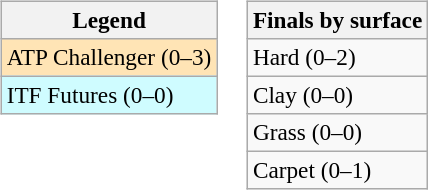<table>
<tr valign=top>
<td><br><table class=wikitable style=font-size:97%>
<tr>
<th>Legend</th>
</tr>
<tr bgcolor=moccasin>
<td>ATP Challenger (0–3)</td>
</tr>
<tr bgcolor=cffcff>
<td>ITF Futures (0–0)</td>
</tr>
</table>
</td>
<td><br><table class=wikitable style=font-size:97%>
<tr>
<th>Finals by surface</th>
</tr>
<tr>
<td>Hard (0–2)</td>
</tr>
<tr>
<td>Clay (0–0)</td>
</tr>
<tr>
<td>Grass (0–0)</td>
</tr>
<tr>
<td>Carpet (0–1)</td>
</tr>
</table>
</td>
</tr>
</table>
